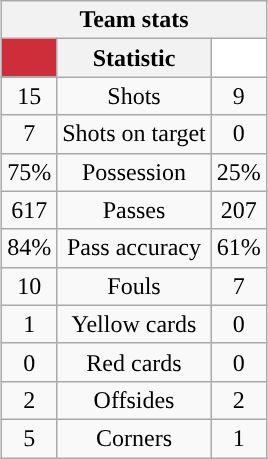<table class="wikitable" style="margin-left: auto; margin-right: auto; border: none; text-align:center;">
<tr>
<th colspan=3>Team stats</th>
</tr>
<tr>
<th style="background: #CD2E3A; color: #FFFFFF;"> <a href='#'></a></th>
<th>Statistic</th>
<th style="background: #FFFFFF; color: #CE1126;"> <a href='#'></a></th>
</tr>
<tr>
<td>15</td>
<td>Shots</td>
<td>9</td>
</tr>
<tr>
<td>7</td>
<td>Shots on target</td>
<td>0</td>
</tr>
<tr>
<td>75%</td>
<td>Possession</td>
<td>25%</td>
</tr>
<tr>
<td>617</td>
<td>Passes</td>
<td>207</td>
</tr>
<tr>
<td>84%</td>
<td>Pass accuracy</td>
<td>61%</td>
</tr>
<tr>
<td>10</td>
<td>Fouls</td>
<td>7</td>
</tr>
<tr>
<td>1</td>
<td>Yellow cards</td>
<td>0</td>
</tr>
<tr>
<td>0</td>
<td>Red cards</td>
<td>0</td>
</tr>
<tr>
<td>2</td>
<td>Offsides</td>
<td>2</td>
</tr>
<tr>
<td>5</td>
<td>Corners</td>
<td>1</td>
</tr>
</table>
